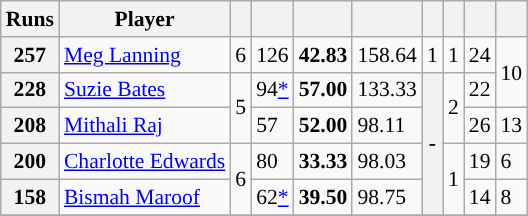<table class="wikitable sortable" style="text-align:left;font-size:90%;">
<tr>
<th scope=col>Runs</th>
<th scope=col>Player</th>
<th scope=col></th>
<th scope=col></th>
<th scope=col><a href='#'></a></th>
<th scope=col><a href='#'></a></th>
<th scope=col><a href='#'></a></th>
<th scope=col></th>
<th scope=col><a href='#'></a></th>
<th scope=col></th>
</tr>
<tr>
<th scope=row>257</th>
<td> <a href='#'>Meg Lanning</a></td>
<td>6</td>
<td>126</td>
<td align=center><strong>42.83</strong></td>
<td>158.64</td>
<td>1</td>
<td>1</td>
<td>24</td>
<td rowspan=2>10</td>
</tr>
<tr>
<th scope=row>228</th>
<td> <a href='#'>Suzie Bates</a></td>
<td rowspan=2>5</td>
<td>94<a href='#'>*</a></td>
<td align=center><strong>57.00</strong></td>
<td>133.33</td>
<th rowspan=4 style="text-align:center">-</th>
<td rowspan=2>2</td>
<td>22</td>
</tr>
<tr>
<th scope=row>208</th>
<td> <a href='#'>Mithali Raj</a></td>
<td>57</td>
<td align=center><strong>52.00</strong></td>
<td>98.11</td>
<td>26</td>
<td>13</td>
</tr>
<tr>
<th scope=row>200</th>
<td> <a href='#'>Charlotte Edwards</a></td>
<td rowspan=2>6</td>
<td>80</td>
<td align=center><strong>33.33</strong></td>
<td>98.03</td>
<td rowspan=2>1</td>
<td>19</td>
<td>6</td>
</tr>
<tr>
<th scope=row>158</th>
<td> <a href='#'>Bismah Maroof</a></td>
<td>62<a href='#'>*</a></td>
<td align=center><strong>39.50</strong></td>
<td>98.75</td>
<td>14</td>
<td>8</td>
</tr>
<tr>
</tr>
</table>
